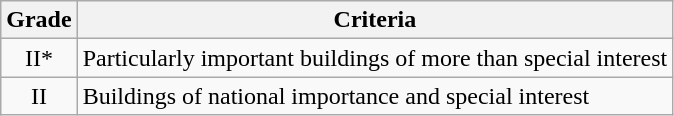<table class="wikitable">
<tr>
<th>Grade</th>
<th>Criteria</th>
</tr>
<tr>
<td align="center" >II*</td>
<td>Particularly important buildings of more than special interest</td>
</tr>
<tr>
<td align="center" >II</td>
<td>Buildings of national importance and special interest</td>
</tr>
</table>
